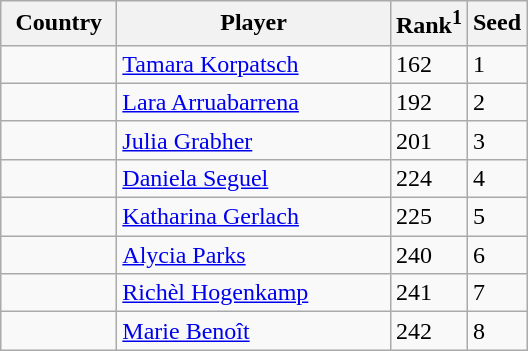<table class="sortable wikitable">
<tr>
<th width="70">Country</th>
<th width="175">Player</th>
<th>Rank<sup>1</sup></th>
<th>Seed</th>
</tr>
<tr>
<td></td>
<td><a href='#'>Tamara Korpatsch</a></td>
<td>162</td>
<td>1</td>
</tr>
<tr>
<td></td>
<td><a href='#'>Lara Arruabarrena</a></td>
<td>192</td>
<td>2</td>
</tr>
<tr>
<td></td>
<td><a href='#'>Julia Grabher</a></td>
<td>201</td>
<td>3</td>
</tr>
<tr>
<td></td>
<td><a href='#'>Daniela Seguel</a></td>
<td>224</td>
<td>4</td>
</tr>
<tr>
<td></td>
<td><a href='#'>Katharina Gerlach</a></td>
<td>225</td>
<td>5</td>
</tr>
<tr>
<td></td>
<td><a href='#'>Alycia Parks</a></td>
<td>240</td>
<td>6</td>
</tr>
<tr>
<td></td>
<td><a href='#'>Richèl Hogenkamp</a></td>
<td>241</td>
<td>7</td>
</tr>
<tr>
<td></td>
<td><a href='#'>Marie Benoît</a></td>
<td>242</td>
<td>8</td>
</tr>
</table>
